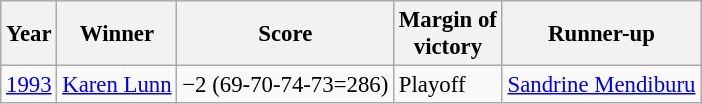<table class=wikitable style="font-size:95%">
<tr>
<th>Year</th>
<th>Winner</th>
<th>Score</th>
<th>Margin of<br>victory</th>
<th>Runner-up</th>
</tr>
<tr>
<td><a href='#'>1993</a></td>
<td> <a href='#'>Karen Lunn</a></td>
<td>−2 (69-70-74-73=286)</td>
<td>Playoff</td>
<td> <a href='#'>Sandrine Mendiburu</a></td>
</tr>
</table>
